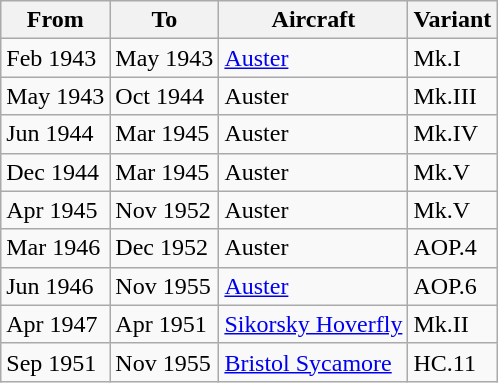<table class="wikitable">
<tr>
<th>From</th>
<th>To</th>
<th>Aircraft</th>
<th>Variant</th>
</tr>
<tr>
<td>Feb 1943</td>
<td>May 1943</td>
<td><a href='#'>Auster</a></td>
<td>Mk.I</td>
</tr>
<tr>
<td>May 1943</td>
<td>Oct 1944</td>
<td>Auster</td>
<td>Mk.III</td>
</tr>
<tr>
<td>Jun 1944</td>
<td>Mar 1945</td>
<td>Auster</td>
<td>Mk.IV</td>
</tr>
<tr>
<td>Dec 1944</td>
<td>Mar 1945</td>
<td>Auster</td>
<td>Mk.V</td>
</tr>
<tr>
<td>Apr 1945</td>
<td>Nov 1952</td>
<td>Auster</td>
<td>Mk.V</td>
</tr>
<tr>
<td>Mar 1946</td>
<td>Dec 1952</td>
<td>Auster</td>
<td>AOP.4</td>
</tr>
<tr>
<td>Jun 1946</td>
<td>Nov 1955</td>
<td><a href='#'>Auster</a></td>
<td>AOP.6</td>
</tr>
<tr>
<td>Apr 1947</td>
<td>Apr 1951</td>
<td><a href='#'>Sikorsky Hoverfly</a></td>
<td>Mk.II</td>
</tr>
<tr>
<td>Sep 1951</td>
<td>Nov 1955</td>
<td><a href='#'>Bristol Sycamore</a></td>
<td>HC.11</td>
</tr>
</table>
